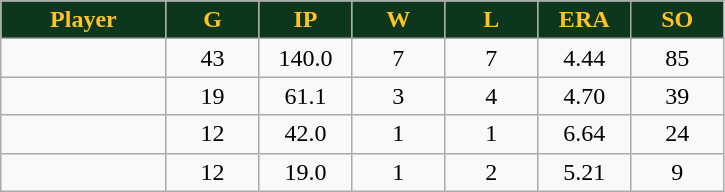<table class="wikitable sortable">
<tr>
<th style="background:#0C371D;color:#ffc322;" width="16%">Player</th>
<th style="background:#0C371D;color:#ffc322;" width="9%">G</th>
<th style="background:#0C371D;color:#ffc322;" width="9%">IP</th>
<th style="background:#0C371D;color:#ffc322;" width="9%">W</th>
<th style="background:#0C371D;color:#ffc322;" width="9%">L</th>
<th style="background:#0C371D;color:#ffc322;" width="9%">ERA</th>
<th style="background:#0C371D;color:#ffc322;" width="9%">SO</th>
</tr>
<tr align="center">
<td></td>
<td>43</td>
<td>140.0</td>
<td>7</td>
<td>7</td>
<td>4.44</td>
<td>85</td>
</tr>
<tr align="center">
<td></td>
<td>19</td>
<td>61.1</td>
<td>3</td>
<td>4</td>
<td>4.70</td>
<td>39</td>
</tr>
<tr align="center">
<td></td>
<td>12</td>
<td>42.0</td>
<td>1</td>
<td>1</td>
<td>6.64</td>
<td>24</td>
</tr>
<tr align="center">
<td></td>
<td>12</td>
<td>19.0</td>
<td>1</td>
<td>2</td>
<td>5.21</td>
<td>9</td>
</tr>
</table>
